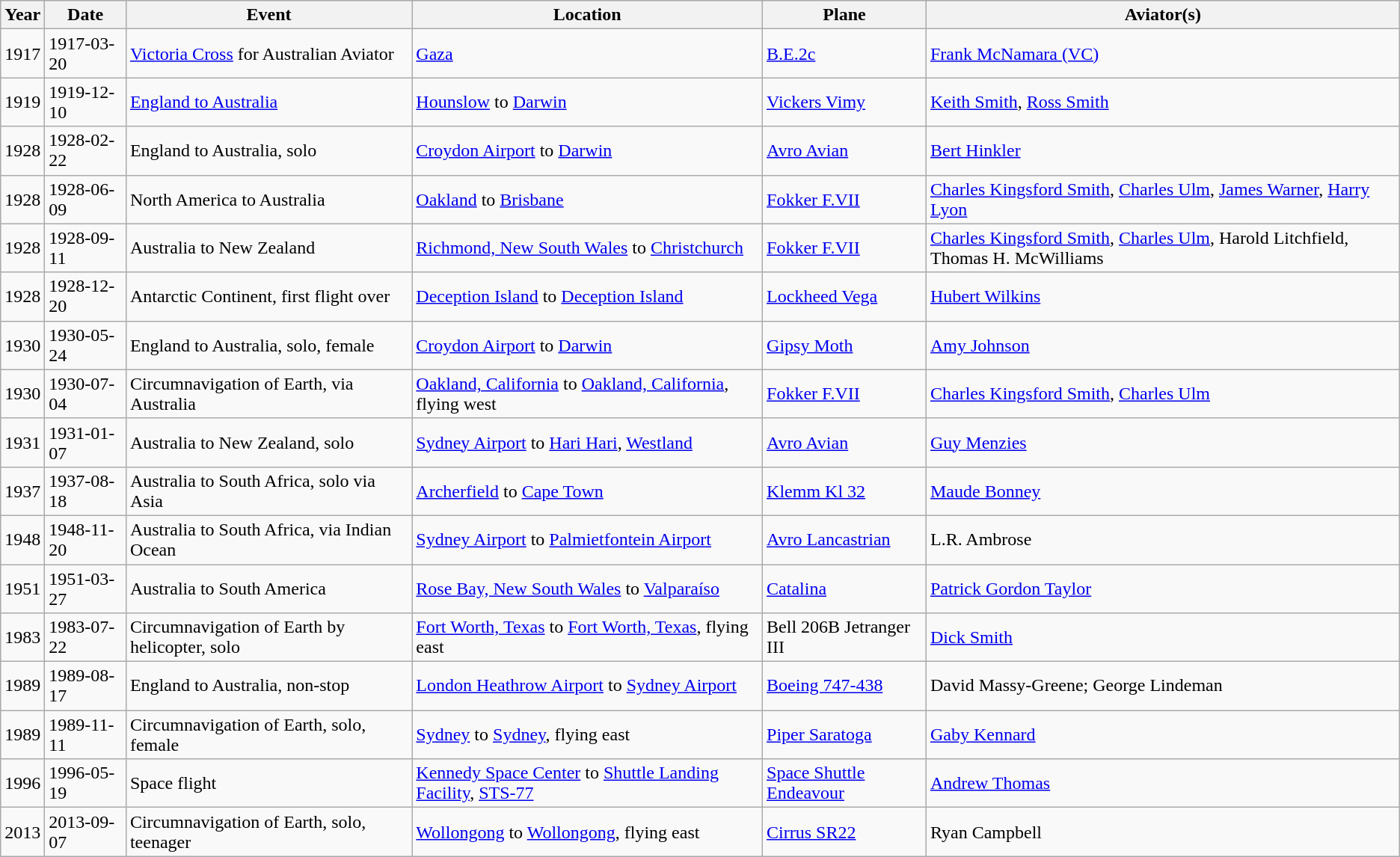<table class="wikitable sortable">
<tr>
<th>Year</th>
<th>Date</th>
<th>Event</th>
<th>Location</th>
<th>Plane</th>
<th>Aviator(s)</th>
</tr>
<tr>
<td>1917</td>
<td>1917-03-20</td>
<td><a href='#'>Victoria Cross</a> for Australian Aviator</td>
<td><a href='#'>Gaza</a></td>
<td><a href='#'>B.E.2c</a></td>
<td><a href='#'>Frank McNamara (VC)</a></td>
</tr>
<tr>
<td>1919</td>
<td>1919-12-10</td>
<td><a href='#'>England to Australia</a></td>
<td><a href='#'>Hounslow</a> to <a href='#'>Darwin</a></td>
<td><a href='#'>Vickers Vimy</a></td>
<td><a href='#'>Keith Smith</a>, <a href='#'>Ross Smith</a></td>
</tr>
<tr>
<td>1928</td>
<td>1928-02-22</td>
<td>England to Australia, solo</td>
<td><a href='#'>Croydon Airport</a> to <a href='#'>Darwin</a></td>
<td><a href='#'>Avro Avian</a></td>
<td><a href='#'>Bert Hinkler</a></td>
</tr>
<tr>
<td>1928</td>
<td>1928-06-09</td>
<td>North America to Australia</td>
<td><a href='#'>Oakland</a> to <a href='#'>Brisbane</a></td>
<td><a href='#'>Fokker F.VII</a></td>
<td><a href='#'>Charles Kingsford Smith</a>, <a href='#'>Charles Ulm</a>, <a href='#'>James Warner</a>, <a href='#'>Harry Lyon</a></td>
</tr>
<tr>
<td>1928</td>
<td>1928-09-11</td>
<td>Australia to New Zealand</td>
<td><a href='#'>Richmond, New South Wales</a> to <a href='#'>Christchurch</a></td>
<td><a href='#'>Fokker F.VII</a></td>
<td><a href='#'>Charles Kingsford Smith</a>, <a href='#'>Charles Ulm</a>, Harold Litchfield, Thomas H. McWilliams</td>
</tr>
<tr>
<td>1928</td>
<td>1928-12-20</td>
<td>Antarctic Continent, first flight over</td>
<td><a href='#'>Deception Island</a> to <a href='#'>Deception Island</a></td>
<td><a href='#'>Lockheed Vega</a></td>
<td><a href='#'>Hubert Wilkins</a></td>
</tr>
<tr>
<td>1930</td>
<td>1930-05-24</td>
<td>England to Australia, solo, female</td>
<td><a href='#'>Croydon Airport</a> to <a href='#'>Darwin</a></td>
<td><a href='#'>Gipsy Moth</a></td>
<td><a href='#'>Amy Johnson</a></td>
</tr>
<tr>
<td>1930</td>
<td>1930-07-04</td>
<td>Circumnavigation of Earth, via Australia</td>
<td><a href='#'>Oakland, California</a> to <a href='#'>Oakland, California</a>, flying west</td>
<td><a href='#'>Fokker F.VII</a></td>
<td><a href='#'>Charles Kingsford Smith</a>, <a href='#'>Charles Ulm</a></td>
</tr>
<tr>
<td>1931</td>
<td>1931-01-07</td>
<td>Australia to New Zealand, solo</td>
<td><a href='#'>Sydney Airport</a> to <a href='#'>Hari Hari</a>, <a href='#'>Westland</a></td>
<td><a href='#'>Avro Avian</a></td>
<td><a href='#'>Guy Menzies</a></td>
</tr>
<tr>
<td>1937</td>
<td>1937-08-18</td>
<td>Australia to South Africa, solo via Asia</td>
<td><a href='#'>Archerfield</a> to <a href='#'>Cape Town</a></td>
<td><a href='#'>Klemm Kl 32</a></td>
<td><a href='#'>Maude Bonney</a></td>
</tr>
<tr>
<td>1948</td>
<td>1948-11-20</td>
<td>Australia to South Africa, via Indian Ocean</td>
<td><a href='#'>Sydney Airport</a> to <a href='#'>Palmietfontein Airport</a></td>
<td><a href='#'>Avro Lancastrian</a></td>
<td>L.R. Ambrose</td>
</tr>
<tr>
<td>1951</td>
<td>1951-03-27</td>
<td>Australia to South America</td>
<td><a href='#'>Rose Bay, New South Wales</a> to <a href='#'>Valparaíso</a></td>
<td><a href='#'>Catalina</a></td>
<td><a href='#'>Patrick Gordon Taylor</a></td>
</tr>
<tr>
<td>1983</td>
<td>1983-07-22</td>
<td>Circumnavigation of Earth by helicopter, solo</td>
<td><a href='#'>Fort Worth, Texas</a> to <a href='#'>Fort Worth, Texas</a>, flying east</td>
<td>Bell 206B Jetranger III</td>
<td><a href='#'>Dick Smith</a></td>
</tr>
<tr>
<td>1989</td>
<td>1989-08-17</td>
<td>England to Australia, non-stop</td>
<td><a href='#'>London Heathrow Airport</a> to <a href='#'>Sydney Airport</a></td>
<td><a href='#'>Boeing 747-438</a></td>
<td>David Massy-Greene; George Lindeman</td>
</tr>
<tr>
<td>1989</td>
<td>1989-11-11</td>
<td>Circumnavigation of Earth, solo, female</td>
<td><a href='#'>Sydney</a> to <a href='#'>Sydney</a>, flying east</td>
<td><a href='#'>Piper Saratoga</a></td>
<td><a href='#'>Gaby Kennard</a></td>
</tr>
<tr>
<td>1996</td>
<td>1996-05-19</td>
<td>Space flight</td>
<td><a href='#'>Kennedy Space Center</a> to <a href='#'>Shuttle Landing Facility</a>, <a href='#'>STS-77</a></td>
<td><a href='#'>Space Shuttle Endeavour</a></td>
<td><a href='#'>Andrew Thomas</a></td>
</tr>
<tr>
<td>2013</td>
<td>2013-09-07</td>
<td>Circumnavigation of Earth, solo, teenager</td>
<td><a href='#'>Wollongong</a> to <a href='#'>Wollongong</a>, flying east</td>
<td><a href='#'>Cirrus SR22</a></td>
<td>Ryan Campbell</td>
</tr>
</table>
